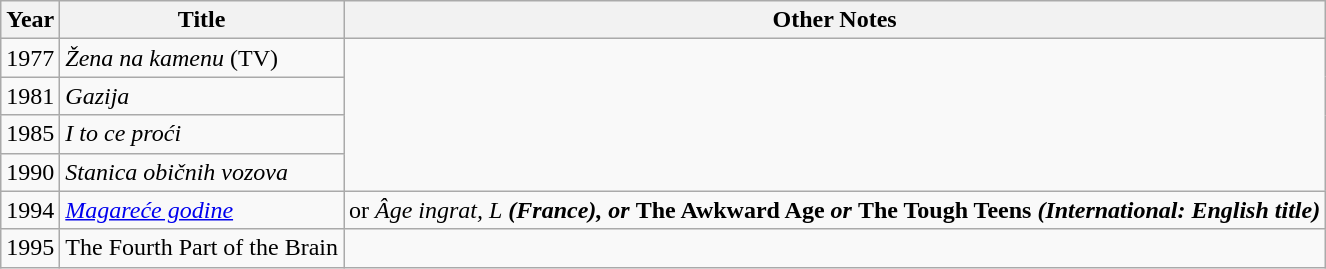<table class="wikitable">
<tr>
<th>Year</th>
<th>Title</th>
<th>Other Notes</th>
</tr>
<tr>
<td>1977</td>
<td><em>Žena na kamenu</em> (TV)</td>
</tr>
<tr>
<td>1981</td>
<td><em>Gazija</em></td>
</tr>
<tr>
<td>1985</td>
<td><em>I to ce proći</em></td>
</tr>
<tr>
<td>1990</td>
<td><em>Stanica običnih vozova</em></td>
</tr>
<tr>
<td>1994</td>
<td><em><a href='#'>Magareće godine</a></em></td>
<td>or <em>Âge ingrat, L<strong> (France), or </em>The Awkward Age<em> or </em>The Tough Teens<em> (International: English title)</td>
</tr>
<tr>
<td>1995</td>
<td></em>The Fourth Part of the Brain<em></td>
<td></td>
</tr>
</table>
